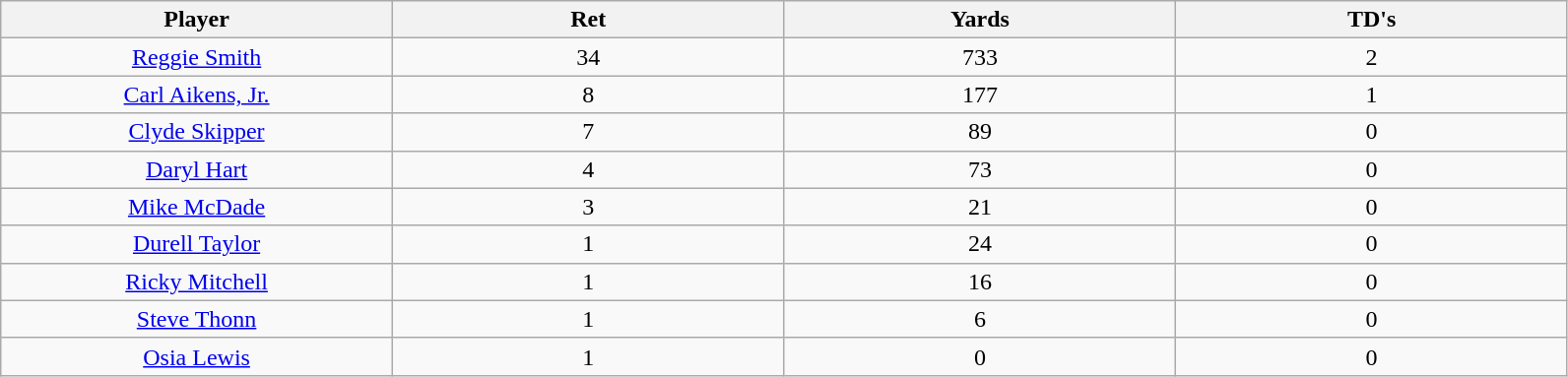<table class="wikitable sortable">
<tr>
<th bgcolor="#DDDDFF" width="10%">Player</th>
<th bgcolor="#DDDDFF" width="10%">Ret</th>
<th bgcolor="#DDDDFF" width="10%">Yards</th>
<th bgcolor="#DDDDFF" width="10%">TD's</th>
</tr>
<tr align="center">
<td><a href='#'>Reggie Smith</a></td>
<td>34</td>
<td>733</td>
<td>2</td>
</tr>
<tr align="center">
<td><a href='#'>Carl Aikens, Jr.</a></td>
<td>8</td>
<td>177</td>
<td>1</td>
</tr>
<tr align="center">
<td><a href='#'>Clyde Skipper</a></td>
<td>7</td>
<td>89</td>
<td>0</td>
</tr>
<tr align="center">
<td><a href='#'>Daryl Hart</a></td>
<td>4</td>
<td>73</td>
<td>0</td>
</tr>
<tr align="center">
<td><a href='#'>Mike McDade</a></td>
<td>3</td>
<td>21</td>
<td>0</td>
</tr>
<tr align="center">
<td><a href='#'>Durell Taylor</a></td>
<td>1</td>
<td>24</td>
<td>0</td>
</tr>
<tr align="center">
<td><a href='#'>Ricky Mitchell</a></td>
<td>1</td>
<td>16</td>
<td>0</td>
</tr>
<tr align="center">
<td><a href='#'>Steve Thonn</a></td>
<td>1</td>
<td>6</td>
<td>0</td>
</tr>
<tr align="center">
<td><a href='#'>Osia Lewis</a></td>
<td>1</td>
<td>0</td>
<td>0</td>
</tr>
</table>
